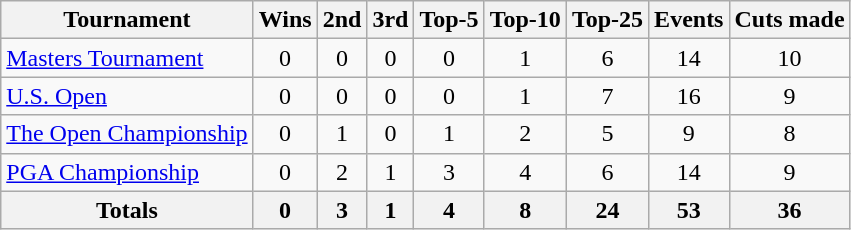<table class=wikitable style=text-align:center>
<tr>
<th>Tournament</th>
<th>Wins</th>
<th>2nd</th>
<th>3rd</th>
<th>Top-5</th>
<th>Top-10</th>
<th>Top-25</th>
<th>Events</th>
<th>Cuts made</th>
</tr>
<tr>
<td align=left><a href='#'>Masters Tournament</a></td>
<td>0</td>
<td>0</td>
<td>0</td>
<td>0</td>
<td>1</td>
<td>6</td>
<td>14</td>
<td>10</td>
</tr>
<tr>
<td align=left><a href='#'>U.S. Open</a></td>
<td>0</td>
<td>0</td>
<td>0</td>
<td>0</td>
<td>1</td>
<td>7</td>
<td>16</td>
<td>9</td>
</tr>
<tr>
<td align=left><a href='#'>The Open Championship</a></td>
<td>0</td>
<td>1</td>
<td>0</td>
<td>1</td>
<td>2</td>
<td>5</td>
<td>9</td>
<td>8</td>
</tr>
<tr>
<td align=left><a href='#'>PGA Championship</a></td>
<td>0</td>
<td>2</td>
<td>1</td>
<td>3</td>
<td>4</td>
<td>6</td>
<td>14</td>
<td>9</td>
</tr>
<tr>
<th>Totals</th>
<th>0</th>
<th>3</th>
<th>1</th>
<th>4</th>
<th>8</th>
<th>24</th>
<th>53</th>
<th>36</th>
</tr>
</table>
